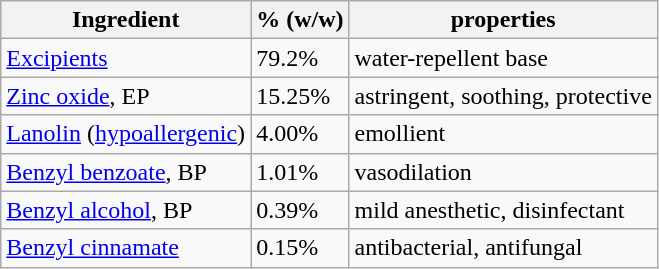<table class="wikitable">
<tr>
<th><strong>Ingredient</strong></th>
<th><strong>% (w/w)</strong></th>
<th><strong>properties</strong></th>
</tr>
<tr>
<td><a href='#'>Excipients</a></td>
<td>79.2%</td>
<td>water-repellent base</td>
</tr>
<tr>
<td><a href='#'>Zinc oxide</a>, EP</td>
<td>15.25%</td>
<td>astringent, soothing, protective</td>
</tr>
<tr>
<td><a href='#'>Lanolin</a> (<a href='#'>hypoallergenic</a>)</td>
<td>4.00%</td>
<td>emollient</td>
</tr>
<tr>
<td><a href='#'>Benzyl benzoate</a>, BP</td>
<td>1.01%</td>
<td>vasodilation</td>
</tr>
<tr>
<td><a href='#'>Benzyl alcohol</a>, BP</td>
<td>0.39%</td>
<td>mild anesthetic, disinfectant</td>
</tr>
<tr>
<td><a href='#'>Benzyl cinnamate</a></td>
<td>0.15%</td>
<td>antibacterial, antifungal</td>
</tr>
</table>
